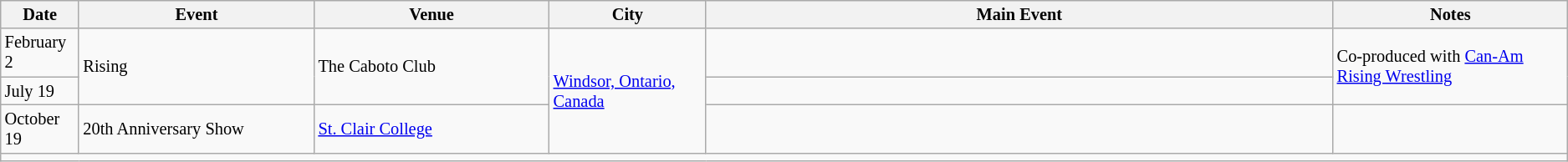<table class="sortable wikitable succession-box" style="font-size:85%;">
<tr>
<th scope="col" style="width:5%;">Date</th>
<th scope="col" style="width:15%;">Event</th>
<th scope="col" style="width:15%;">Venue</th>
<th scope="col" style="width:10%;">City</th>
<th scope="col" style="width:40%;">Main Event</th>
<th scope="col" style="width:70%;">Notes</th>
</tr>
<tr>
<td>February 2</td>
<td rowspan=2>Rising</td>
<td rowspan=2>The Caboto Club</td>
<td rowspan=3><a href='#'>Windsor, Ontario, Canada</a></td>
<td></td>
<td rowspan=2>Co-produced with <a href='#'>Can-Am Rising Wrestling</a></td>
</tr>
<tr>
<td>July 19</td>
<td></td>
</tr>
<tr>
<td>October 19</td>
<td>20th Anniversary Show</td>
<td><a href='#'>St. Clair College</a></td>
<td></td>
</tr>
<tr>
<td colspan="6"></td>
</tr>
</table>
